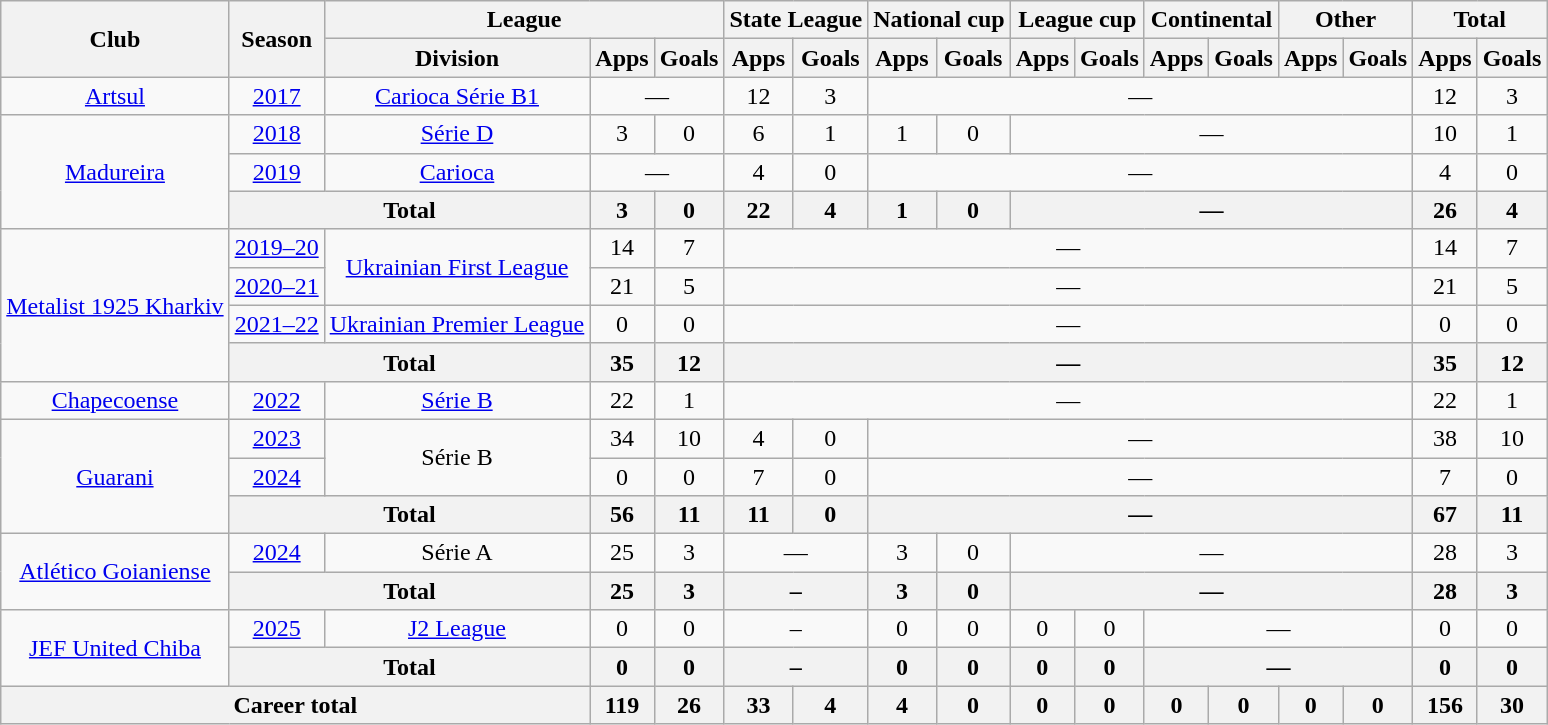<table class="wikitable" style="text-align: center;">
<tr>
<th rowspan="2">Club</th>
<th rowspan="2">Season</th>
<th colspan="3">League</th>
<th colspan="2">State League</th>
<th colspan="2">National cup</th>
<th colspan="2">League cup</th>
<th colspan="2">Continental</th>
<th colspan="2">Other</th>
<th colspan="2">Total</th>
</tr>
<tr>
<th>Division</th>
<th>Apps</th>
<th>Goals</th>
<th>Apps</th>
<th>Goals</th>
<th>Apps</th>
<th>Goals</th>
<th>Apps</th>
<th>Goals</th>
<th>Apps</th>
<th>Goals</th>
<th>Apps</th>
<th>Goals</th>
<th>Apps</th>
<th>Goals</th>
</tr>
<tr>
<td valign="center"><a href='#'>Artsul</a></td>
<td><a href='#'>2017</a></td>
<td><a href='#'>Carioca Série B1</a></td>
<td colspan="2">—</td>
<td>12</td>
<td>3</td>
<td colspan="8">—</td>
<td>12</td>
<td>3</td>
</tr>
<tr>
<td rowspan="3" valign="center"><a href='#'>Madureira</a></td>
<td><a href='#'>2018</a></td>
<td><a href='#'>Série D</a></td>
<td>3</td>
<td>0</td>
<td>6</td>
<td>1</td>
<td>1</td>
<td>0</td>
<td colspan="6">—</td>
<td>10</td>
<td>1</td>
</tr>
<tr>
<td><a href='#'>2019</a></td>
<td><a href='#'>Carioca</a></td>
<td colspan="2">—</td>
<td>4</td>
<td>0</td>
<td colspan="8">—</td>
<td>4</td>
<td>0</td>
</tr>
<tr>
<th colspan="2">Total</th>
<th>3</th>
<th>0</th>
<th>22</th>
<th>4</th>
<th>1</th>
<th>0</th>
<th colspan="6">—</th>
<th>26</th>
<th>4</th>
</tr>
<tr>
<td rowspan="4" valign="center"><a href='#'>Metalist 1925 Kharkiv</a></td>
<td><a href='#'>2019–20</a></td>
<td rowspan="2"><a href='#'>Ukrainian First League</a></td>
<td>14</td>
<td>7</td>
<td colspan="10">—</td>
<td>14</td>
<td>7</td>
</tr>
<tr>
<td><a href='#'>2020–21</a></td>
<td>21</td>
<td>5</td>
<td colspan="10">—</td>
<td>21</td>
<td>5</td>
</tr>
<tr>
<td><a href='#'>2021–22</a></td>
<td><a href='#'>Ukrainian Premier League</a></td>
<td>0</td>
<td>0</td>
<td colspan="10">—</td>
<td>0</td>
<td>0</td>
</tr>
<tr>
<th colspan="2">Total</th>
<th>35</th>
<th>12</th>
<th colspan="10">—</th>
<th>35</th>
<th>12</th>
</tr>
<tr>
<td valign="center"><a href='#'>Chapecoense</a></td>
<td><a href='#'>2022</a></td>
<td><a href='#'>Série B</a></td>
<td>22</td>
<td>1</td>
<td colspan="10">—</td>
<td>22</td>
<td>1</td>
</tr>
<tr>
<td rowspan="3" valign="center"><a href='#'>Guarani</a></td>
<td><a href='#'>2023</a></td>
<td rowspan="2">Série B</td>
<td>34</td>
<td>10</td>
<td>4</td>
<td>0</td>
<td colspan="8">—</td>
<td>38</td>
<td>10</td>
</tr>
<tr>
<td><a href='#'>2024</a></td>
<td>0</td>
<td>0</td>
<td>7</td>
<td>0</td>
<td colspan="8">—</td>
<td>7</td>
<td>0</td>
</tr>
<tr>
<th colspan="2">Total</th>
<th>56</th>
<th>11</th>
<th>11</th>
<th>0</th>
<th colspan="8">—</th>
<th>67</th>
<th>11</th>
</tr>
<tr>
<td rowspan="2" valign="center"><a href='#'>Atlético Goianiense</a></td>
<td><a href='#'>2024</a></td>
<td>Série A</td>
<td>25</td>
<td>3</td>
<td colspan="2">—</td>
<td>3</td>
<td>0</td>
<td colspan="6">—</td>
<td>28</td>
<td>3</td>
</tr>
<tr>
<th colspan="2">Total</th>
<th>25</th>
<th>3</th>
<th colspan="2">–</th>
<th>3</th>
<th>0</th>
<th colspan="6">—</th>
<th>28</th>
<th>3</th>
</tr>
<tr>
<td rowspan="2" valign="center"><a href='#'>JEF United Chiba</a></td>
<td><a href='#'>2025</a></td>
<td><a href='#'>J2 League</a></td>
<td>0</td>
<td>0</td>
<td colspan="2">–</td>
<td>0</td>
<td>0</td>
<td>0</td>
<td>0</td>
<td colspan="4">—</td>
<td>0</td>
<td>0</td>
</tr>
<tr>
<th colspan="2">Total</th>
<th>0</th>
<th>0</th>
<th colspan="2">–</th>
<th>0</th>
<th>0</th>
<th>0</th>
<th>0</th>
<th colspan="4">—</th>
<th>0</th>
<th>0</th>
</tr>
<tr>
<th colspan="3"><strong>Career total</strong></th>
<th>119</th>
<th>26</th>
<th>33</th>
<th>4</th>
<th>4</th>
<th>0</th>
<th>0</th>
<th>0</th>
<th>0</th>
<th>0</th>
<th>0</th>
<th>0</th>
<th>156</th>
<th>30</th>
</tr>
</table>
